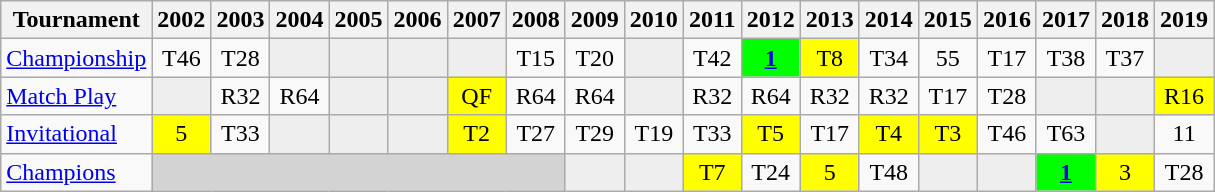<table class="wikitable" style="text-align:center;">
<tr>
<th>Tournament</th>
<th>2002</th>
<th>2003</th>
<th>2004</th>
<th>2005</th>
<th>2006</th>
<th>2007</th>
<th>2008</th>
<th>2009</th>
<th>2010</th>
<th>2011</th>
<th>2012</th>
<th>2013</th>
<th>2014</th>
<th>2015</th>
<th>2016</th>
<th>2017</th>
<th>2018</th>
<th>2019</th>
</tr>
<tr>
<td align="left"><a href='#'>Championship</a></td>
<td>T46</td>
<td>T28</td>
<td style="background:#eeeeee;"></td>
<td style="background:#eeeeee;"></td>
<td style="background:#eeeeee;"></td>
<td style="background:#eeeeee;"></td>
<td>T15</td>
<td>T20</td>
<td style="background:#eeeeee;"></td>
<td>T42</td>
<td style="background:lime"><strong><a href='#'>1</a></strong></td>
<td style="background:yellow">T8</td>
<td>T34</td>
<td>55</td>
<td>T17</td>
<td>T38</td>
<td>T37</td>
<td style="background:#eeeeee;"></td>
</tr>
<tr>
<td align="left"><a href='#'>Match Play</a></td>
<td style="background:#eeeeee;"></td>
<td>R32</td>
<td>R64</td>
<td style="background:#eeeeee;"></td>
<td style="background:#eeeeee;"></td>
<td style="background:yellow;">QF</td>
<td>R64</td>
<td>R64</td>
<td style="background:#eeeeee;"></td>
<td>R32</td>
<td>R64</td>
<td>R32</td>
<td>R32</td>
<td>T17</td>
<td>T28</td>
<td style="background:#eeeeee;"></td>
<td style="background:#eeeeee;"></td>
<td style="background:yellow;">R16</td>
</tr>
<tr>
<td align="left"><a href='#'>Invitational</a></td>
<td style="background:yellow;">5</td>
<td>T33</td>
<td style="background:#eeeeee;"></td>
<td style="background:#eeeeee;"></td>
<td style="background:#eeeeee;"></td>
<td style="background:yellow;">T2</td>
<td>T27</td>
<td>T29</td>
<td>T19</td>
<td>T33</td>
<td style="background:yellow;">T5</td>
<td>T17</td>
<td style="background:yellow;">T4</td>
<td style="background:yellow;">T3</td>
<td>T46</td>
<td>T63</td>
<td style="background:#eeeeee;"></td>
<td>11</td>
</tr>
<tr>
<td align="left"><a href='#'>Champions</a></td>
<td colspan=7 style="background:#D3D3D3;"></td>
<td style="background:#eeeeee;"></td>
<td style="background:#eeeeee;"></td>
<td style="background:yellow;">T7</td>
<td>T24</td>
<td style="background:yellow;">5</td>
<td>T48</td>
<td style="background:#eeeeee;"></td>
<td style="background:#eeeeee;"></td>
<td style="background:lime"><strong><a href='#'>1</a></strong></td>
<td style="background:yellow">3</td>
<td>T28</td>
</tr>
</table>
